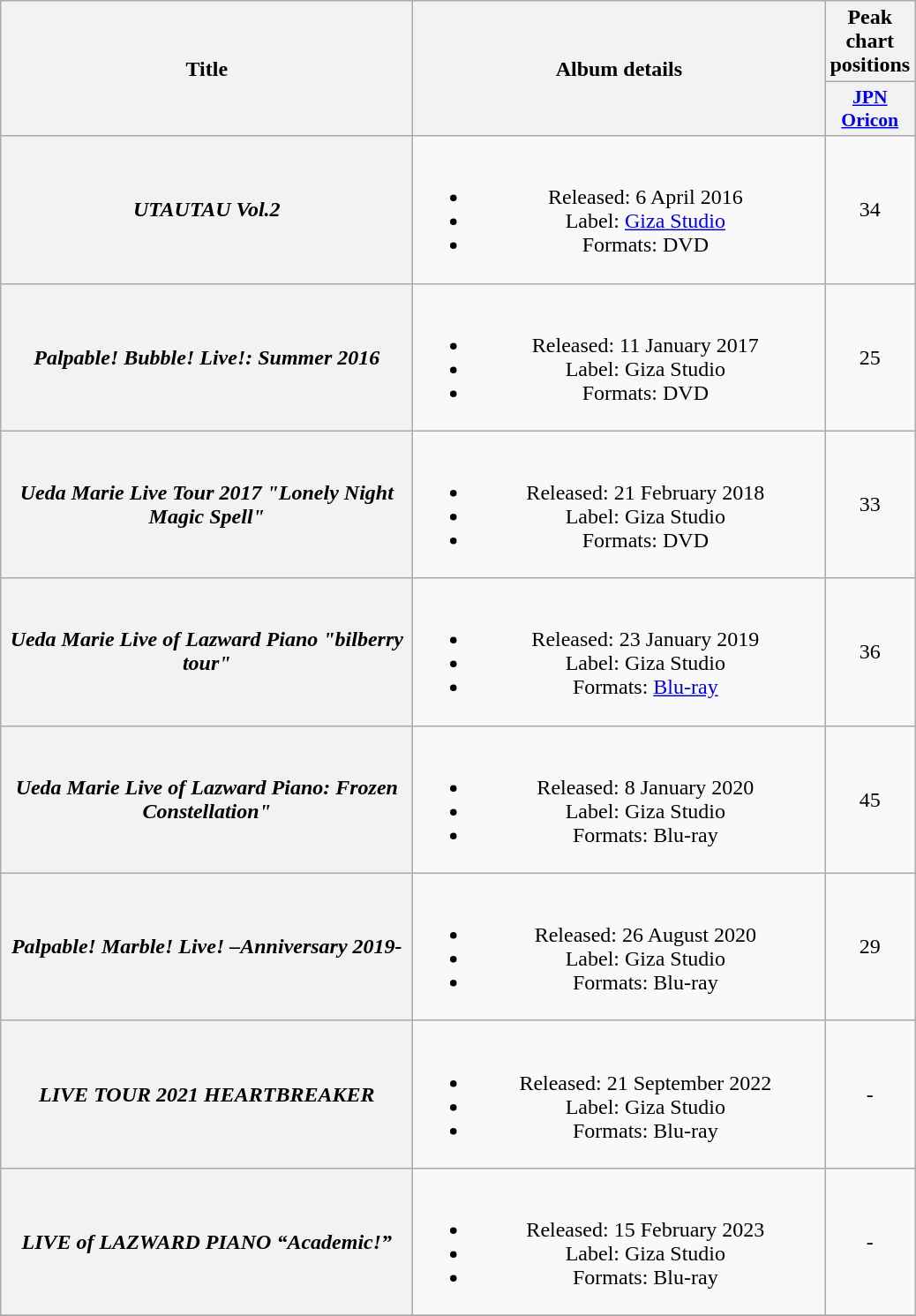<table class="wikitable plainrowheaders" style="text-align:center;">
<tr>
<th scope="col" rowspan="2" style="width:19em;">Title</th>
<th scope="col" rowspan="2" style="width:19em;">Album details</th>
<th scope="col" colspan="1">Peak<br>chart<br>positions</th>
</tr>
<tr>
<th scope="col" style="width:2.9em;font-size:90%;"><a href='#'>JPN<br>Oricon</a><br></th>
</tr>
<tr>
<th scope="row"><em>UTAUTAU Vol.2</em></th>
<td><br><ul><li>Released: 6 April 2016</li><li>Label: <a href='#'>Giza Studio</a></li><li>Formats: DVD</li></ul></td>
<td>34</td>
</tr>
<tr>
<th scope="row"><em>Palpable! Bubble! Live!: Summer 2016</em></th>
<td><br><ul><li>Released: 11 January 2017</li><li>Label: Giza Studio</li><li>Formats: DVD</li></ul></td>
<td>25</td>
</tr>
<tr>
<th scope="row"><em>Ueda Marie Live Tour 2017 "Lonely Night Magic Spell"</em></th>
<td><br><ul><li>Released: 21 February 2018</li><li>Label: Giza Studio</li><li>Formats: DVD</li></ul></td>
<td>33</td>
</tr>
<tr>
<th scope="row"><em>Ueda Marie Live of Lazward Piano "bilberry tour"</em></th>
<td><br><ul><li>Released: 23 January 2019</li><li>Label: Giza Studio</li><li>Formats: <a href='#'>Blu-ray</a></li></ul></td>
<td>36</td>
</tr>
<tr>
<th scope="row"><em>Ueda Marie Live of Lazward Piano: Frozen Constellation"</em></th>
<td><br><ul><li>Released: 8 January 2020</li><li>Label: Giza Studio</li><li>Formats: Blu-ray</li></ul></td>
<td>45</td>
</tr>
<tr>
<th scope="row"><em>Palpable! Marble! Live! –Anniversary 2019-</em></th>
<td><br><ul><li>Released: 26 August 2020</li><li>Label: Giza Studio</li><li>Formats: Blu-ray</li></ul></td>
<td>29</td>
</tr>
<tr>
<th scope="row"><em>LIVE TOUR 2021 HEARTBREAKER</em></th>
<td><br><ul><li>Released: 21 September 2022</li><li>Label: Giza Studio</li><li>Formats: Blu-ray</li></ul></td>
<td>-</td>
</tr>
<tr>
<th scope="row"><em>LIVE of LAZWARD PIANO “Academic!”</em></th>
<td><br><ul><li>Released: 15 February 2023</li><li>Label: Giza Studio</li><li>Formats: Blu-ray</li></ul></td>
<td>-</td>
</tr>
<tr>
</tr>
</table>
